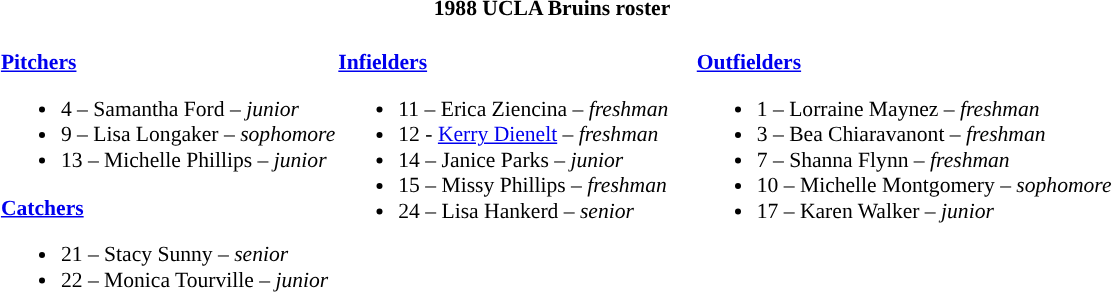<table class="toccolours" style="border-collapse:collapse; font-size:90%;">
<tr>
<th colspan=9>1988 UCLA Bruins roster</th>
</tr>
<tr>
<td width="03"> </td>
<td valign="top"><br><strong><a href='#'>Pitchers</a></strong><ul><li>4 – Samantha Ford – <em>junior</em></li><li>9 – Lisa Longaker – <em>sophomore</em></li><li>13 – Michelle Phillips – <em>junior</em></li></ul><strong><a href='#'>Catchers</a></strong><ul><li>21 – Stacy Sunny – <em>senior</em></li><li>22 – Monica Tourville – <em>junior</em></li></ul></td>
<td valign="top"><br><strong><a href='#'>Infielders</a></strong><ul><li>11 – Erica Ziencina – <em>freshman</em></li><li>12 - <a href='#'>Kerry Dienelt</a> – <em>freshman</em></li><li>14 – Janice Parks – <em>junior</em></li><li>15 – Missy Phillips – <em>freshman</em></li><li>24 – Lisa Hankerd – <em>senior</em></li></ul></td>
<td width="15"> </td>
<td valign="top"><br><strong><a href='#'>Outfielders</a></strong><ul><li>1 – Lorraine Maynez – <em>freshman</em></li><li>3 – Bea Chiaravanont – <em>freshman</em></li><li>7 – Shanna Flynn – <em>freshman</em></li><li>10 – Michelle Montgomery – <em>sophomore</em></li><li>17 – Karen Walker – <em>junior</em></li></ul></td>
</tr>
</table>
